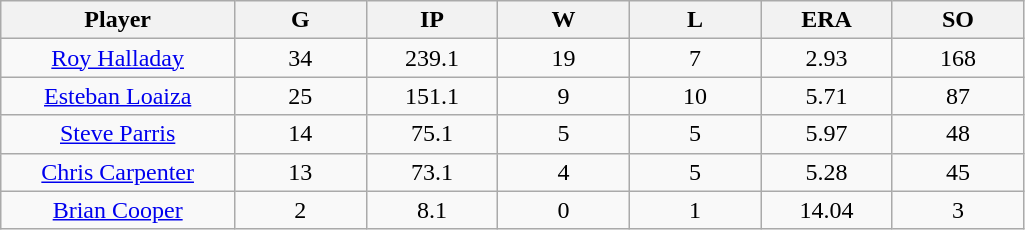<table class="wikitable sortable">
<tr>
<th bgcolor="#DDDDFF" width="16%">Player</th>
<th bgcolor="#DDDDFF" width="9%">G</th>
<th bgcolor="#DDDDFF" width="9%">IP</th>
<th bgcolor="#DDDDFF" width="9%">W</th>
<th bgcolor="#DDDDFF" width="9%">L</th>
<th bgcolor="#DDDDFF" width="9%">ERA</th>
<th bgcolor="#DDDDFF" width="9%">SO</th>
</tr>
<tr align=center>
<td><a href='#'>Roy Halladay</a></td>
<td>34</td>
<td>239.1</td>
<td>19</td>
<td>7</td>
<td>2.93</td>
<td>168</td>
</tr>
<tr align=center>
<td><a href='#'>Esteban Loaiza</a></td>
<td>25</td>
<td>151.1</td>
<td>9</td>
<td>10</td>
<td>5.71</td>
<td>87</td>
</tr>
<tr align=center>
<td><a href='#'>Steve Parris</a></td>
<td>14</td>
<td>75.1</td>
<td>5</td>
<td>5</td>
<td>5.97</td>
<td>48</td>
</tr>
<tr align=center>
<td><a href='#'>Chris Carpenter</a></td>
<td>13</td>
<td>73.1</td>
<td>4</td>
<td>5</td>
<td>5.28</td>
<td>45</td>
</tr>
<tr align=center>
<td><a href='#'>Brian Cooper</a></td>
<td>2</td>
<td>8.1</td>
<td>0</td>
<td>1</td>
<td>14.04</td>
<td>3</td>
</tr>
</table>
